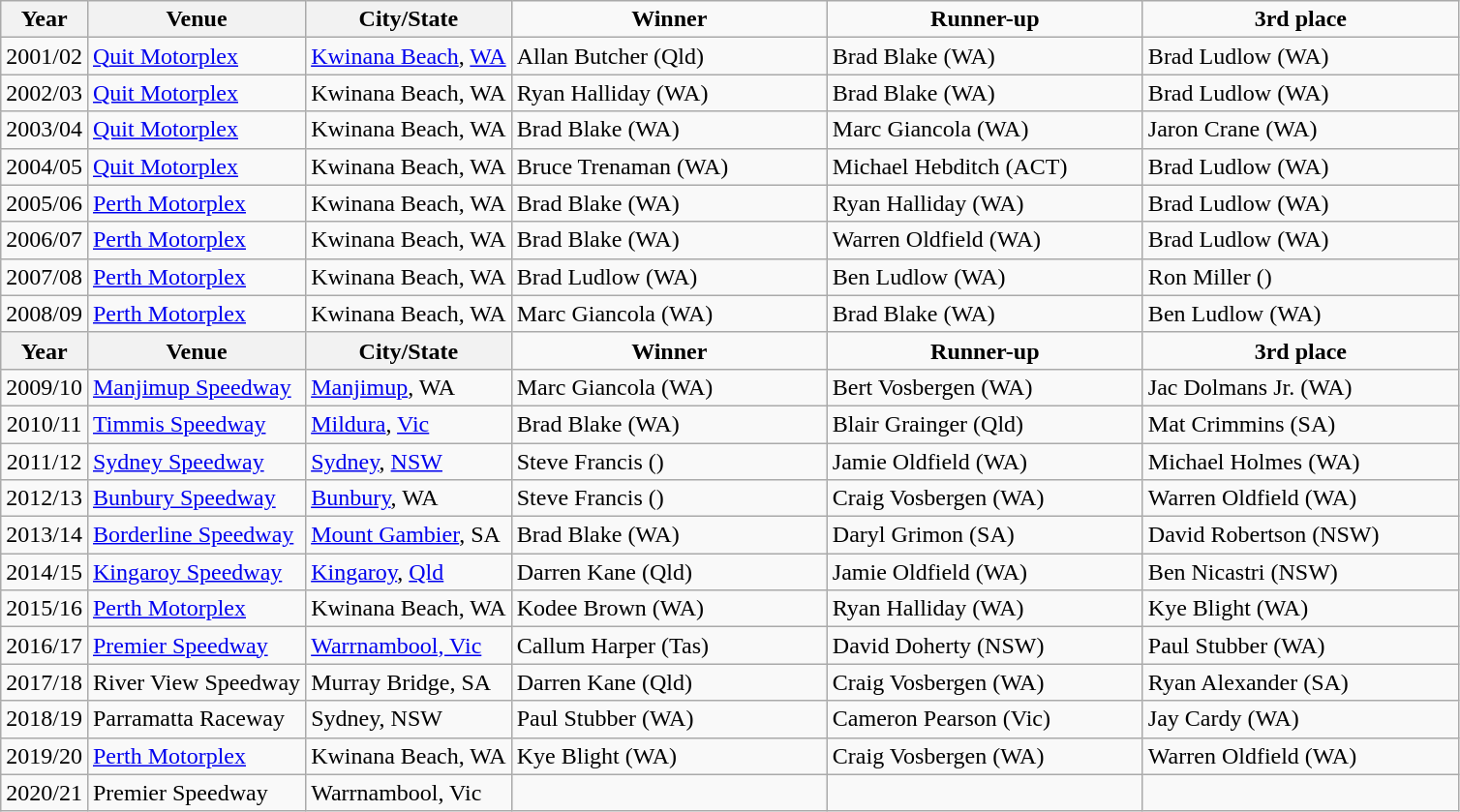<table class="wikitable">
<tr align=center>
<th>Year</th>
<th>Venue</th>
<th>City/State</th>
<td width=210px ><strong>Winner</strong></td>
<td width=210px ><strong>Runner-up</strong></td>
<td width=210px ><strong>3rd place</strong></td>
</tr>
<tr>
<td align=center>2001/02</td>
<td><a href='#'>Quit Motorplex</a></td>
<td><a href='#'>Kwinana Beach</a>, <a href='#'>WA</a></td>
<td>Allan Butcher (Qld)</td>
<td>Brad Blake (WA)</td>
<td>Brad Ludlow (WA)</td>
</tr>
<tr>
<td align=center>2002/03</td>
<td><a href='#'>Quit Motorplex</a></td>
<td>Kwinana Beach, WA</td>
<td>Ryan Halliday (WA)</td>
<td>Brad Blake (WA)</td>
<td>Brad Ludlow (WA)</td>
</tr>
<tr>
<td align=center>2003/04</td>
<td><a href='#'>Quit Motorplex</a></td>
<td>Kwinana Beach, WA</td>
<td>Brad Blake (WA)</td>
<td>Marc Giancola (WA)</td>
<td>Jaron Crane (WA)</td>
</tr>
<tr>
<td align=center>2004/05</td>
<td><a href='#'>Quit Motorplex</a></td>
<td>Kwinana Beach, WA</td>
<td>Bruce Trenaman (WA)</td>
<td>Michael Hebditch (ACT)</td>
<td>Brad Ludlow (WA)</td>
</tr>
<tr>
<td align=center>2005/06</td>
<td><a href='#'>Perth Motorplex</a></td>
<td>Kwinana Beach, WA</td>
<td>Brad Blake (WA)</td>
<td>Ryan Halliday (WA)</td>
<td>Brad Ludlow (WA)</td>
</tr>
<tr>
<td align=center>2006/07</td>
<td><a href='#'>Perth Motorplex</a></td>
<td>Kwinana Beach, WA</td>
<td>Brad Blake (WA)</td>
<td>Warren Oldfield (WA)</td>
<td>Brad Ludlow (WA)</td>
</tr>
<tr>
<td align=center>2007/08</td>
<td><a href='#'>Perth Motorplex</a></td>
<td>Kwinana Beach, WA</td>
<td>Brad Ludlow (WA)</td>
<td>Ben Ludlow (WA)</td>
<td>Ron Miller ()</td>
</tr>
<tr>
<td align=center>2008/09</td>
<td><a href='#'>Perth Motorplex</a></td>
<td>Kwinana Beach, WA</td>
<td>Marc Giancola (WA)</td>
<td>Brad Blake (WA)</td>
<td>Ben Ludlow (WA)</td>
</tr>
<tr align=center>
<th>Year</th>
<th>Venue</th>
<th>City/State</th>
<td width=210px ><strong>Winner</strong></td>
<td width=210px ><strong>Runner-up</strong></td>
<td width=210px ><strong>3rd place</strong></td>
</tr>
<tr>
<td align=center>2009/10</td>
<td><a href='#'>Manjimup Speedway</a></td>
<td><a href='#'>Manjimup</a>, WA</td>
<td>Marc Giancola (WA)</td>
<td>Bert Vosbergen (WA)</td>
<td>Jac Dolmans Jr. (WA)</td>
</tr>
<tr>
<td align=center>2010/11</td>
<td><a href='#'>Timmis Speedway</a></td>
<td><a href='#'>Mildura</a>, <a href='#'>Vic</a></td>
<td>Brad Blake (WA)</td>
<td>Blair Grainger (Qld)</td>
<td>Mat Crimmins (SA)</td>
</tr>
<tr>
<td align=center>2011/12</td>
<td><a href='#'>Sydney Speedway</a></td>
<td><a href='#'>Sydney</a>, <a href='#'>NSW</a></td>
<td>Steve Francis ()</td>
<td>Jamie Oldfield (WA)</td>
<td>Michael Holmes (WA)</td>
</tr>
<tr>
<td align=center>2012/13</td>
<td><a href='#'>Bunbury Speedway</a></td>
<td><a href='#'>Bunbury</a>, WA</td>
<td>Steve Francis ()</td>
<td>Craig Vosbergen (WA)</td>
<td>Warren Oldfield (WA)</td>
</tr>
<tr>
<td align=center>2013/14</td>
<td><a href='#'>Borderline Speedway</a></td>
<td><a href='#'>Mount Gambier</a>, SA</td>
<td>Brad Blake (WA)</td>
<td>Daryl Grimon (SA)</td>
<td>David Robertson (NSW)</td>
</tr>
<tr>
<td align=center>2014/15</td>
<td><a href='#'>Kingaroy Speedway</a></td>
<td><a href='#'>Kingaroy</a>, <a href='#'>Qld</a></td>
<td>Darren Kane (Qld)</td>
<td>Jamie Oldfield (WA)</td>
<td>Ben Nicastri (NSW)</td>
</tr>
<tr>
<td align=center>2015/16</td>
<td><a href='#'>Perth Motorplex</a></td>
<td>Kwinana Beach, WA</td>
<td>Kodee Brown (WA)</td>
<td>Ryan Halliday (WA)</td>
<td>Kye Blight (WA)</td>
</tr>
<tr>
<td>2016/17</td>
<td><a href='#'>Premier Speedway</a></td>
<td><a href='#'>Warrnambool, Vic</a></td>
<td>Callum Harper (Tas)</td>
<td>David Doherty (NSW)</td>
<td>Paul Stubber (WA)</td>
</tr>
<tr>
<td>2017/18</td>
<td>River View Speedway</td>
<td>Murray Bridge, SA</td>
<td>Darren Kane (Qld)</td>
<td>Craig Vosbergen (WA)</td>
<td>Ryan Alexander (SA)</td>
</tr>
<tr>
<td>2018/19</td>
<td>Parramatta Raceway</td>
<td>Sydney, NSW</td>
<td>Paul Stubber (WA)</td>
<td>Cameron Pearson (Vic)</td>
<td>Jay Cardy (WA)</td>
</tr>
<tr>
<td>2019/20</td>
<td><a href='#'>Perth Motorplex</a></td>
<td>Kwinana Beach, WA</td>
<td>Kye Blight (WA)</td>
<td>Craig Vosbergen (WA)</td>
<td>Warren Oldfield (WA)</td>
</tr>
<tr>
<td>2020/21</td>
<td>Premier Speedway</td>
<td>Warrnambool, Vic</td>
<td></td>
<td></td>
<td></td>
</tr>
</table>
